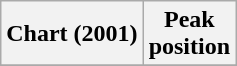<table class="wikitable plainrowheaders">
<tr>
<th scope="col">Chart (2001)</th>
<th scope="col">Peak<br>position</th>
</tr>
<tr>
</tr>
</table>
